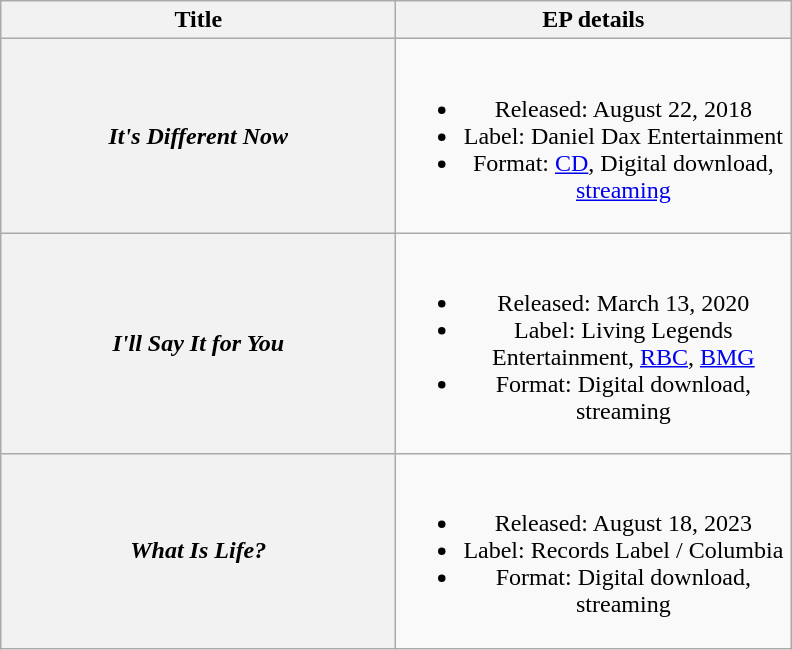<table class="wikitable plainrowheaders" style="text-align:center;">
<tr>
<th scope="col" style="width:16em;">Title</th>
<th scope="col" style="width:16em;">EP details</th>
</tr>
<tr>
<th scope="row"><em>It's Different Now</em></th>
<td><br><ul><li>Released: August 22, 2018</li><li>Label: Daniel Dax Entertainment</li><li>Format: <a href='#'>CD</a>, Digital download, <a href='#'>streaming</a></li></ul></td>
</tr>
<tr>
<th scope="row"><em>I'll Say It for You</em></th>
<td><br><ul><li>Released: March 13, 2020</li><li>Label: Living Legends Entertainment, <a href='#'>RBC</a>, <a href='#'>BMG</a></li><li>Format: Digital download, streaming</li></ul></td>
</tr>
<tr>
<th scope="row"><em>What Is Life?</em></th>
<td><br><ul><li>Released: August 18, 2023</li><li>Label: Records Label / Columbia</li><li>Format: Digital download, streaming</li></ul></td>
</tr>
</table>
